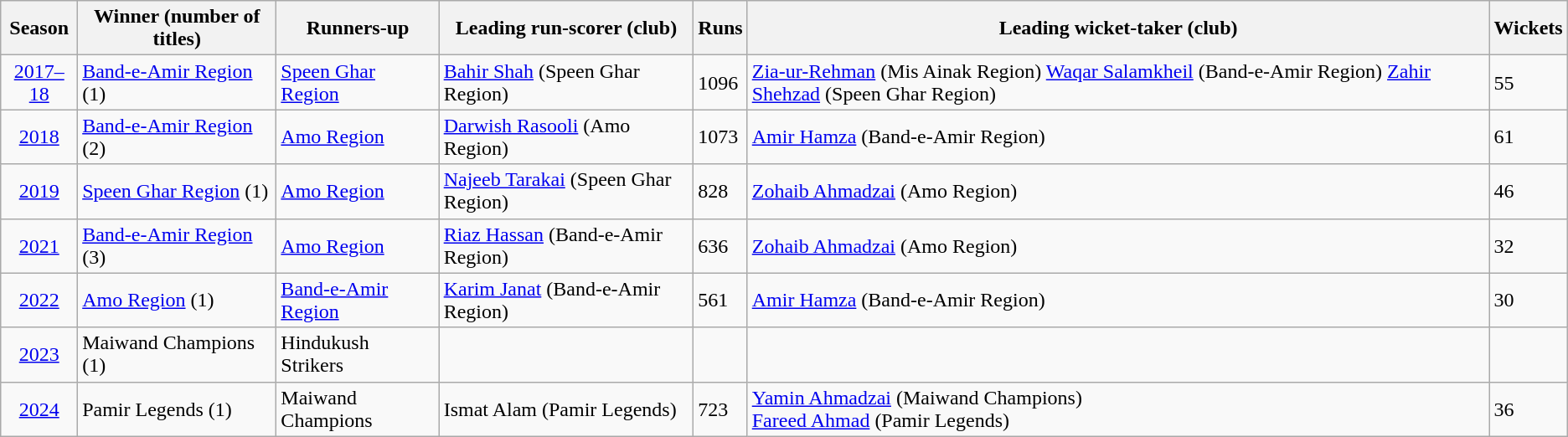<table class="wikitable sortable">
<tr>
<th>Season</th>
<th>Winner (number of titles)</th>
<th>Runners-up</th>
<th>Leading run-scorer (club)</th>
<th>Runs</th>
<th>Leading wicket-taker (club)</th>
<th>Wickets</th>
</tr>
<tr>
<td align=center><a href='#'>2017–18</a></td>
<td><a href='#'>Band-e-Amir Region</a> (1)</td>
<td><a href='#'>Speen Ghar Region</a></td>
<td><a href='#'>Bahir Shah</a> (Speen Ghar Region)</td>
<td>1096</td>
<td><a href='#'>Zia-ur-Rehman</a> (Mis Ainak Region) <a href='#'>Waqar Salamkheil</a> (Band-e-Amir Region) <a href='#'>Zahir Shehzad</a> (Speen Ghar Region)</td>
<td>55</td>
</tr>
<tr>
<td align=center><a href='#'>2018</a></td>
<td><a href='#'>Band-e-Amir Region</a> (2)</td>
<td><a href='#'> Amo Region</a></td>
<td><a href='#'>Darwish Rasooli</a> (Amo Region)</td>
<td>1073</td>
<td><a href='#'>Amir Hamza</a> (Band-e-Amir Region)</td>
<td>61</td>
</tr>
<tr>
<td align=center><a href='#'>2019</a></td>
<td><a href='#'>Speen Ghar Region</a> (1)</td>
<td><a href='#'> Amo Region</a></td>
<td><a href='#'>Najeeb Tarakai</a> (Speen Ghar Region)</td>
<td>828</td>
<td><a href='#'>Zohaib Ahmadzai</a> (Amo Region)</td>
<td>46</td>
</tr>
<tr>
<td align=center><a href='#'>2021</a></td>
<td><a href='#'>Band-e-Amir Region</a> (3)</td>
<td><a href='#'> Amo Region</a></td>
<td><a href='#'>Riaz Hassan</a> (Band-e-Amir Region)</td>
<td>636</td>
<td><a href='#'>Zohaib Ahmadzai</a> (Amo Region)</td>
<td>32</td>
</tr>
<tr>
<td align=center><a href='#'>2022</a></td>
<td><a href='#'> Amo Region</a> (1)</td>
<td><a href='#'>Band-e-Amir Region</a></td>
<td><a href='#'>Karim Janat</a> (Band-e-Amir Region)</td>
<td>561</td>
<td><a href='#'>Amir Hamza</a> (Band-e-Amir Region)</td>
<td>30</td>
</tr>
<tr>
<td align=center><a href='#'>2023</a></td>
<td>Maiwand Champions (1)</td>
<td>Hindukush Strikers</td>
<td></td>
<td></td>
<td></td>
<td></td>
</tr>
<tr>
<td align=center><a href='#'>2024</a></td>
<td>Pamir Legends (1)</td>
<td>Maiwand Champions</td>
<td>Ismat Alam (Pamir Legends)</td>
<td>723</td>
<td><a href='#'>Yamin Ahmadzai</a> (Maiwand Champions)<br><a href='#'>Fareed Ahmad</a> (Pamir Legends)</td>
<td>36</td>
</tr>
</table>
